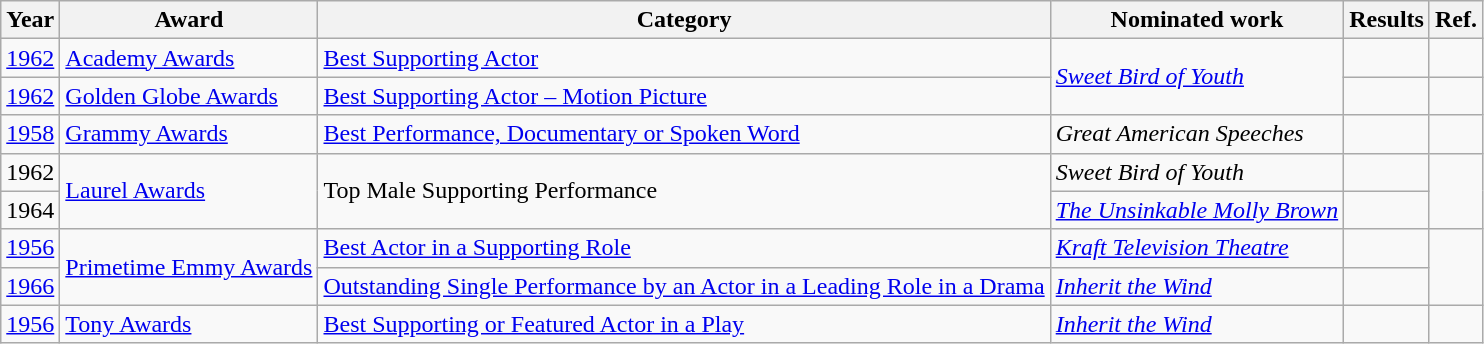<table class="wikitable">
<tr>
<th>Year</th>
<th>Award</th>
<th>Category</th>
<th>Nominated work</th>
<th>Results</th>
<th>Ref.</th>
</tr>
<tr>
<td><a href='#'>1962</a></td>
<td><a href='#'>Academy Awards</a></td>
<td><a href='#'>Best Supporting Actor</a></td>
<td rowspan="2"><em><a href='#'>Sweet Bird of Youth</a></em></td>
<td></td>
<td align="center"></td>
</tr>
<tr>
<td><a href='#'>1962</a></td>
<td><a href='#'>Golden Globe Awards</a></td>
<td><a href='#'>Best Supporting Actor – Motion Picture</a></td>
<td></td>
<td align="center"></td>
</tr>
<tr>
<td><a href='#'>1958</a></td>
<td><a href='#'>Grammy Awards</a></td>
<td><a href='#'>Best Performance, Documentary or Spoken Word</a></td>
<td><em>Great American Speeches</em></td>
<td></td>
<td align="center"></td>
</tr>
<tr>
<td>1962</td>
<td rowspan="2"><a href='#'>Laurel Awards</a></td>
<td rowspan="2">Top Male Supporting Performance</td>
<td><em>Sweet Bird of Youth</em></td>
<td></td>
<td align="center" rowspan="2"></td>
</tr>
<tr>
<td>1964</td>
<td><em><a href='#'>The Unsinkable Molly Brown</a></em></td>
<td></td>
</tr>
<tr>
<td><a href='#'>1956</a></td>
<td rowspan="2"><a href='#'>Primetime Emmy Awards</a></td>
<td><a href='#'>Best Actor in a Supporting Role</a></td>
<td><em><a href='#'>Kraft Television Theatre</a></em> </td>
<td></td>
<td align="center" rowspan="2"></td>
</tr>
<tr>
<td><a href='#'>1966</a></td>
<td><a href='#'>Outstanding Single Performance by an Actor in a Leading Role in a Drama</a></td>
<td><em><a href='#'>Inherit the Wind</a></em></td>
<td></td>
</tr>
<tr>
<td><a href='#'>1956</a></td>
<td><a href='#'>Tony Awards</a></td>
<td><a href='#'>Best Supporting or Featured Actor in a Play</a></td>
<td><em><a href='#'>Inherit the Wind</a></em></td>
<td></td>
<td align="center"></td>
</tr>
</table>
